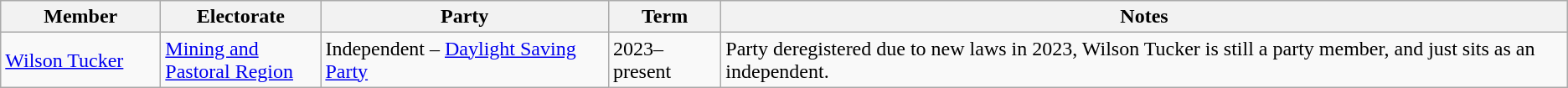<table class="wikitable">
<tr>
<th width=120px>Member</th>
<th width=120px>Electorate</th>
<th>Party</th>
<th>Term</th>
<th>Notes</th>
</tr>
<tr>
<td><a href='#'>Wilson Tucker</a></td>
<td><a href='#'>Mining and Pastoral Region</a></td>
<td>Independent – <a href='#'>Daylight Saving Party</a></td>
<td>2023–present</td>
<td>Party deregistered due to new laws in 2023, Wilson Tucker is still a party member, and just sits as an independent.</td>
</tr>
</table>
